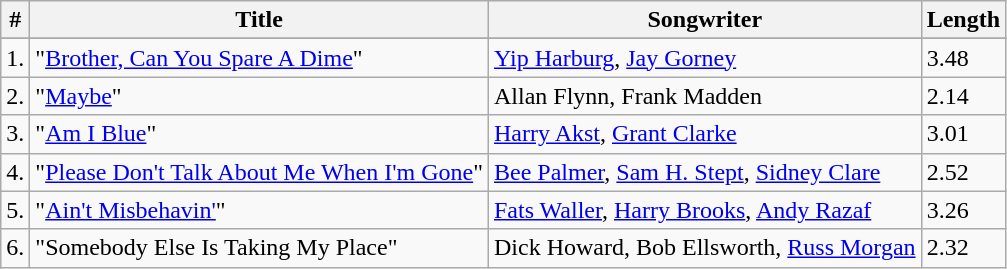<table class="wikitable">
<tr>
<th>#</th>
<th>Title</th>
<th>Songwriter</th>
<th>Length</th>
</tr>
<tr bgcolor="#ebf5ff">
</tr>
<tr>
<td>1.</td>
<td>"<a href='#'>Brother, Can You Spare A Dime</a>"</td>
<td><a href='#'>Yip Harburg</a>, <a href='#'>Jay Gorney</a></td>
<td>3.48</td>
</tr>
<tr>
<td>2.</td>
<td>"<a href='#'>Maybe</a>"</td>
<td>Allan Flynn, Frank Madden</td>
<td>2.14</td>
</tr>
<tr>
<td>3.</td>
<td>"<a href='#'>Am I Blue</a>"</td>
<td><a href='#'>Harry Akst</a>, <a href='#'>Grant Clarke</a></td>
<td>3.01</td>
</tr>
<tr>
<td>4.</td>
<td>"<a href='#'>Please Don't Talk About Me When I'm Gone</a>"</td>
<td><a href='#'>Bee Palmer</a>, <a href='#'>Sam H. Stept</a>, <a href='#'>Sidney Clare</a></td>
<td>2.52</td>
</tr>
<tr>
<td>5.</td>
<td>"<a href='#'>Ain't Misbehavin'</a>"</td>
<td><a href='#'>Fats Waller</a>, <a href='#'>Harry Brooks</a>, <a href='#'>Andy Razaf</a></td>
<td>3.26</td>
</tr>
<tr>
<td>6.</td>
<td>"Somebody Else Is Taking My Place"</td>
<td>Dick Howard, Bob Ellsworth, <a href='#'>Russ Morgan</a></td>
<td>2.32</td>
</tr>
</table>
